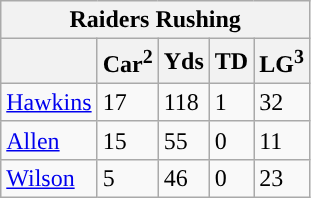<table class="wikitable">
<tr>
<th colspan="5">Raiders Rushing</th>
</tr>
<tr>
<th></th>
<th>Car<sup>2</sup></th>
<th>Yds</th>
<th>TD</th>
<th>LG<sup>3</sup></th>
</tr>
<tr>
<td><a href='#'>Hawkins</a></td>
<td>17</td>
<td>118</td>
<td>1</td>
<td>32</td>
</tr>
<tr>
<td><a href='#'>Allen</a></td>
<td>15</td>
<td>55</td>
<td>0</td>
<td>11</td>
</tr>
<tr>
<td><a href='#'>Wilson</a></td>
<td>5</td>
<td>46</td>
<td>0</td>
<td>23</td>
</tr>
</table>
